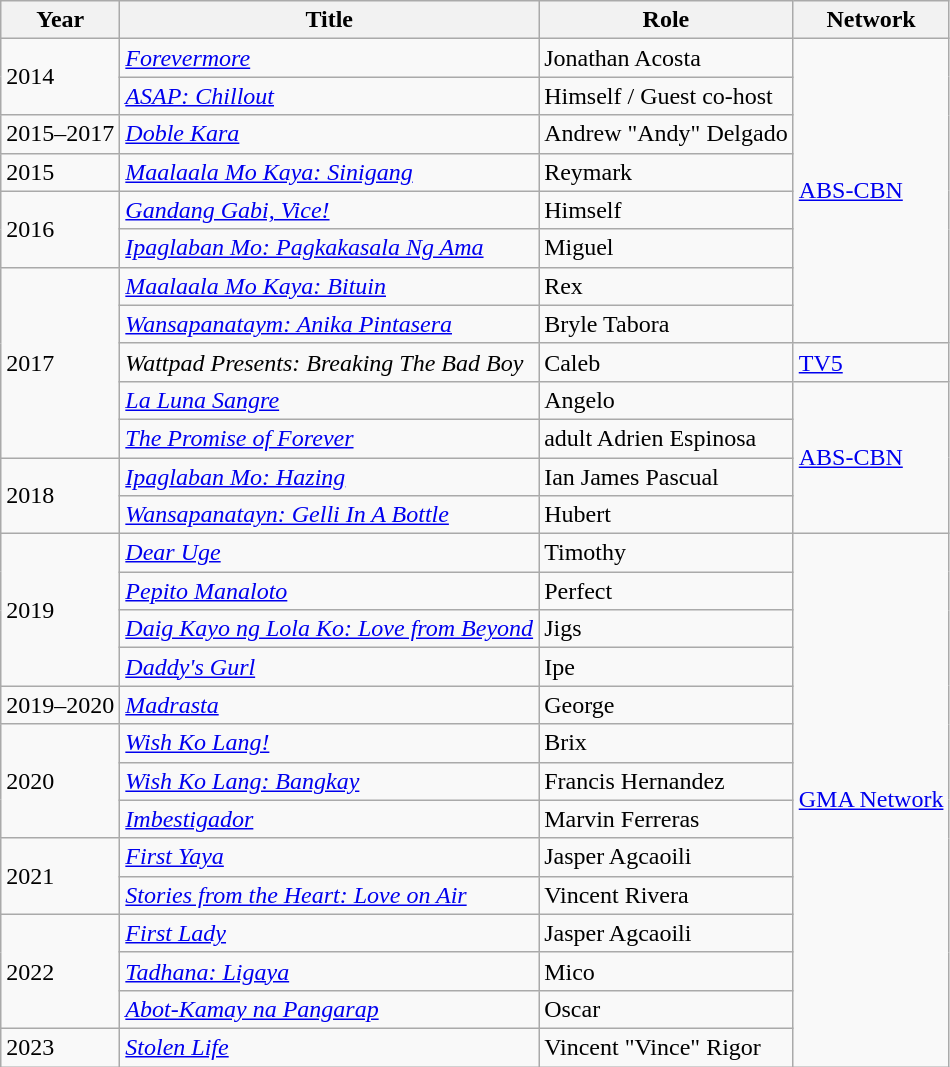<table class="wikitable sortable">
<tr>
<th>Year</th>
<th>Title</th>
<th>Role</th>
<th>Network</th>
</tr>
<tr>
<td rowspan="2">2014</td>
<td><em><a href='#'>Forevermore</a></em></td>
<td>Jonathan Acosta</td>
<td rowspan="8"><a href='#'>ABS-CBN</a></td>
</tr>
<tr>
<td><em><a href='#'>ASAP: Chillout</a></em></td>
<td>Himself / Guest co-host</td>
</tr>
<tr>
<td>2015–2017</td>
<td><em><a href='#'>Doble Kara</a></em></td>
<td>Andrew "Andy" Delgado</td>
</tr>
<tr>
<td>2015</td>
<td><em><a href='#'>Maalaala Mo Kaya: Sinigang</a></em></td>
<td>Reymark</td>
</tr>
<tr>
<td rowspan="2">2016</td>
<td><em><a href='#'>Gandang Gabi, Vice!</a></em></td>
<td>Himself</td>
</tr>
<tr>
<td><em><a href='#'>Ipaglaban Mo: Pagkakasala Ng Ama</a></em></td>
<td>Miguel</td>
</tr>
<tr>
<td rowspan="5">2017</td>
<td><em><a href='#'>Maalaala Mo Kaya: Bituin</a></em></td>
<td>Rex</td>
</tr>
<tr>
<td><em><a href='#'>Wansapanataym: Anika Pintasera</a></em></td>
<td>Bryle Tabora</td>
</tr>
<tr>
<td><em>Wattpad Presents: Breaking The Bad Boy</em></td>
<td>Caleb</td>
<td><a href='#'>TV5</a></td>
</tr>
<tr>
<td><em><a href='#'>La Luna Sangre</a></em></td>
<td>Angelo</td>
<td rowspan="4"><a href='#'>ABS-CBN</a></td>
</tr>
<tr>
<td><em><a href='#'>The Promise of Forever</a></em></td>
<td>adult Adrien Espinosa</td>
</tr>
<tr>
<td rowspan="2">2018</td>
<td><em><a href='#'>Ipaglaban Mo: Hazing</a></em></td>
<td>Ian James Pascual</td>
</tr>
<tr>
<td><em><a href='#'>Wansapanatayn: Gelli In A Bottle</a></em></td>
<td>Hubert</td>
</tr>
<tr>
<td rowspan="4">2019</td>
<td><em><a href='#'>Dear Uge</a></em></td>
<td>Timothy</td>
<td rowspan="14"><a href='#'>GMA Network</a></td>
</tr>
<tr>
<td><em><a href='#'>Pepito Manaloto</a></em></td>
<td>Perfect</td>
</tr>
<tr>
<td><em><a href='#'>Daig Kayo ng Lola Ko: Love from Beyond</a></em></td>
<td>Jigs</td>
</tr>
<tr>
<td><em><a href='#'>Daddy's Gurl</a></em></td>
<td>Ipe</td>
</tr>
<tr>
<td>2019–2020</td>
<td><em><a href='#'>Madrasta</a></em></td>
<td>George</td>
</tr>
<tr>
<td rowspan="3">2020</td>
<td><em><a href='#'>Wish Ko Lang!</a></em></td>
<td>Brix</td>
</tr>
<tr>
<td><em><a href='#'>Wish Ko Lang: Bangkay</a></em></td>
<td>Francis Hernandez</td>
</tr>
<tr>
<td><em><a href='#'>Imbestigador</a></em></td>
<td>Marvin Ferreras</td>
</tr>
<tr>
<td rowspan="2">2021</td>
<td><em><a href='#'>First Yaya</a></em></td>
<td>Jasper Agcaoili</td>
</tr>
<tr>
<td><em><a href='#'>Stories from the Heart: Love on Air</a></em></td>
<td>Vincent Rivera</td>
</tr>
<tr>
<td rowspan="3">2022</td>
<td><em><a href='#'>First Lady</a></em></td>
<td>Jasper Agcaoili</td>
</tr>
<tr>
<td><em><a href='#'>Tadhana: Ligaya</a></em></td>
<td>Mico</td>
</tr>
<tr>
<td><em><a href='#'>Abot-Kamay na Pangarap</a></em></td>
<td>Oscar</td>
</tr>
<tr>
<td>2023</td>
<td><em><a href='#'>Stolen Life</a></em></td>
<td>Vincent "Vince" Rigor</td>
</tr>
</table>
